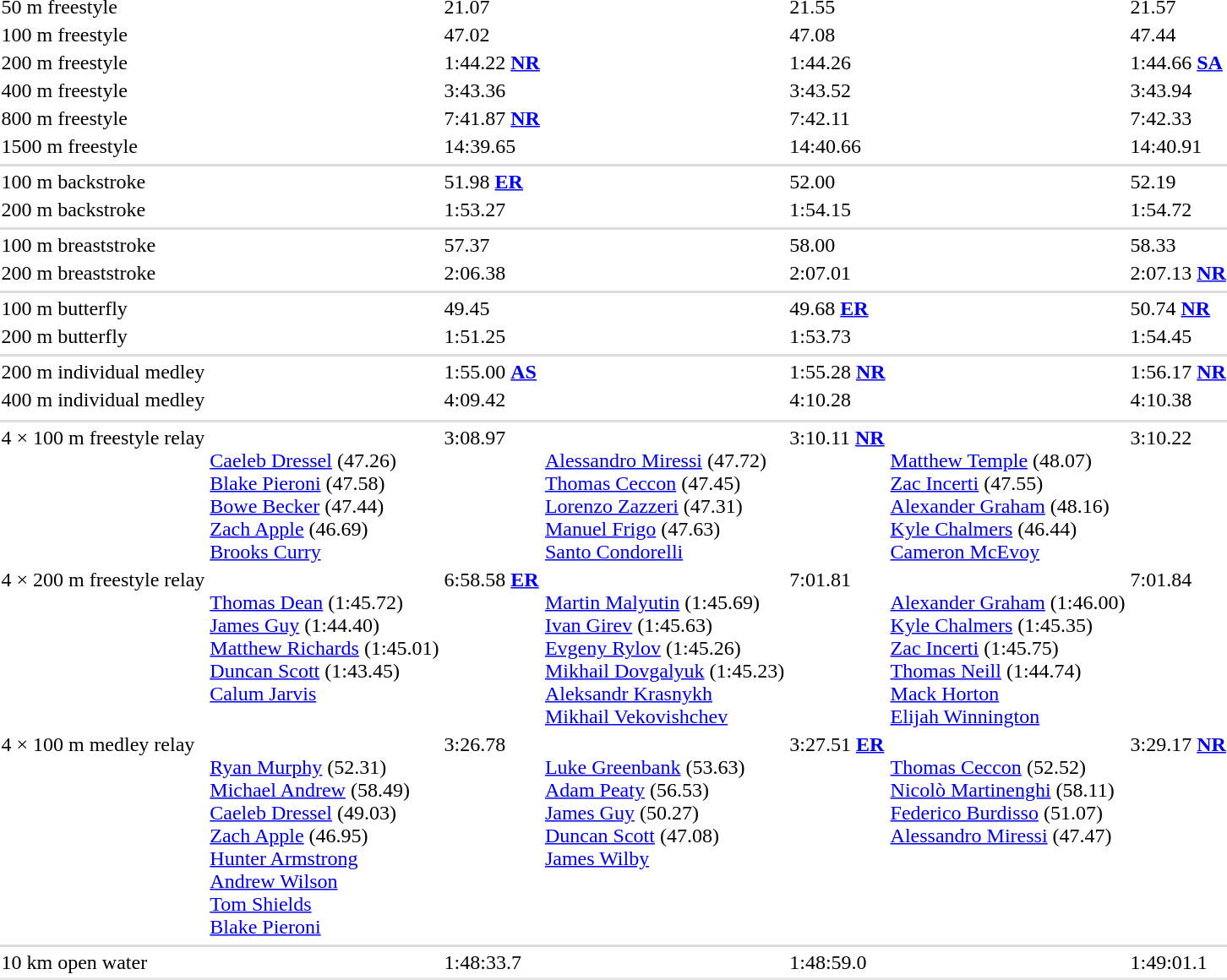<table>
<tr>
<td>50 m freestyle<br></td>
<td></td>
<td>21.07 </td>
<td></td>
<td>21.55</td>
<td></td>
<td>21.57</td>
</tr>
<tr>
<td>100 m freestyle<br></td>
<td></td>
<td>47.02 </td>
<td></td>
<td>47.08</td>
<td></td>
<td>47.44</td>
</tr>
<tr>
<td>200 m freestyle<br></td>
<td></td>
<td>1:44.22 <strong><a href='#'>NR</a></strong></td>
<td></td>
<td>1:44.26</td>
<td></td>
<td>1:44.66 <strong><a href='#'>SA</a></strong></td>
</tr>
<tr>
<td>400 m freestyle<br></td>
<td></td>
<td>3:43.36</td>
<td></td>
<td>3:43.52</td>
<td></td>
<td>3:43.94</td>
</tr>
<tr>
<td>800 m freestyle<br></td>
<td></td>
<td>7:41.87 <strong><a href='#'>NR</a></strong></td>
<td></td>
<td>7:42.11</td>
<td></td>
<td>7:42.33</td>
</tr>
<tr>
<td>1500 m freestyle<br></td>
<td></td>
<td>14:39.65</td>
<td></td>
<td>14:40.66</td>
<td></td>
<td>14:40.91</td>
</tr>
<tr>
</tr>
<tr bgcolor=#ddd>
<td colspan=7></td>
</tr>
<tr>
<td>100 m backstroke<br></td>
<td></td>
<td>51.98 <strong><a href='#'>ER</a></strong></td>
<td></td>
<td>52.00</td>
<td></td>
<td>52.19</td>
</tr>
<tr>
<td>200 m backstroke<br></td>
<td></td>
<td>1:53.27 </td>
<td></td>
<td>1:54.15</td>
<td></td>
<td>1:54.72</td>
</tr>
<tr>
</tr>
<tr bgcolor=#ddd>
<td colspan=7></td>
</tr>
<tr>
<td>100 m breaststroke<br></td>
<td></td>
<td>57.37</td>
<td></td>
<td>58.00</td>
<td></td>
<td>58.33</td>
</tr>
<tr>
<td>200 m breaststroke<br></td>
<td></td>
<td>2:06.38 </td>
<td></td>
<td>2:07.01</td>
<td></td>
<td>2:07.13 <strong><a href='#'>NR</a></strong></td>
</tr>
<tr>
</tr>
<tr bgcolor=#ddd>
<td colspan=7></td>
</tr>
<tr>
<td>100 m butterfly<br></td>
<td></td>
<td>49.45 </td>
<td></td>
<td>49.68 <strong><a href='#'>ER</a></strong></td>
<td></td>
<td>50.74 <strong><a href='#'>NR</a></strong></td>
</tr>
<tr>
<td>200 m butterfly<br></td>
<td></td>
<td>1:51.25 </td>
<td></td>
<td>1:53.73</td>
<td></td>
<td>1:54.45</td>
</tr>
<tr>
</tr>
<tr bgcolor=#ddd>
<td colspan=7></td>
</tr>
<tr>
<td>200 m individual medley<br></td>
<td></td>
<td>1:55.00 <strong><a href='#'>AS</a></strong></td>
<td></td>
<td>1:55.28 <strong><a href='#'>NR</a></strong></td>
<td></td>
<td>1:56.17 <strong><a href='#'>NR</a></strong></td>
</tr>
<tr>
<td>400 m individual medley<br></td>
<td></td>
<td>4:09.42</td>
<td></td>
<td>4:10.28</td>
<td></td>
<td>4:10.38</td>
</tr>
<tr>
</tr>
<tr>
</tr>
<tr bgcolor=#ddd>
<td colspan=7></td>
</tr>
<tr valign="top">
<td>4 × 100 m freestyle relay<br></td>
<td><br><a href='#'>Caeleb Dressel</a> (47.26)<br><a href='#'>Blake Pieroni</a> (47.58)<br><a href='#'>Bowe Becker</a> (47.44)<br><a href='#'>Zach Apple</a> (46.69)<br><a href='#'>Brooks Curry</a></td>
<td>3:08.97</td>
<td><br><a href='#'>Alessandro Miressi</a> (47.72)<br><a href='#'>Thomas Ceccon</a> (47.45)<br><a href='#'>Lorenzo Zazzeri</a> (47.31)<br><a href='#'>Manuel Frigo</a> (47.63)<br><a href='#'>Santo Condorelli</a></td>
<td>3:10.11 <strong><a href='#'>NR</a></strong></td>
<td><br><a href='#'>Matthew Temple</a> (48.07)<br><a href='#'>Zac Incerti</a> (47.55)<br><a href='#'>Alexander Graham</a> (48.16)<br><a href='#'>Kyle Chalmers</a> (46.44)<br><a href='#'>Cameron McEvoy</a></td>
<td>3:10.22</td>
</tr>
<tr valign="top">
<td>4 × 200 m freestyle relay<br></td>
<td><br><a href='#'>Thomas Dean</a> (1:45.72)<br><a href='#'>James Guy</a> (1:44.40)<br><a href='#'>Matthew Richards</a> (1:45.01)<br><a href='#'>Duncan Scott</a> (1:43.45)<br><a href='#'>Calum Jarvis</a></td>
<td>6:58.58 <strong><a href='#'>ER</a></strong></td>
<td><br><a href='#'>Martin Malyutin</a> (1:45.69)<br><a href='#'>Ivan Girev</a> (1:45.63)<br><a href='#'>Evgeny Rylov</a> (1:45.26)<br><a href='#'>Mikhail Dovgalyuk</a> (1:45.23)<br><a href='#'>Aleksandr Krasnykh</a> <br><a href='#'>Mikhail Vekovishchev</a></td>
<td>7:01.81</td>
<td><br><a href='#'>Alexander Graham</a> (1:46.00)<br><a href='#'>Kyle Chalmers</a> (1:45.35)<br><a href='#'>Zac Incerti</a> (1:45.75)<br><a href='#'>Thomas Neill</a> (1:44.74)<br><a href='#'>Mack Horton</a><br><a href='#'>Elijah Winnington</a></td>
<td>7:01.84</td>
</tr>
<tr valign="top">
<td>4 × 100 m medley relay<br></td>
<td><br><a href='#'>Ryan Murphy</a> (52.31)<br><a href='#'>Michael Andrew</a> (58.49)<br><a href='#'>Caeleb Dressel</a> (49.03)<br><a href='#'>Zach Apple</a> (46.95)<br><a href='#'>Hunter Armstrong</a><br><a href='#'>Andrew Wilson</a><br><a href='#'>Tom Shields</a><br><a href='#'>Blake Pieroni</a></td>
<td>3:26.78 </td>
<td><br><a href='#'>Luke Greenbank</a> (53.63)<br><a href='#'>Adam Peaty</a> (56.53)<br><a href='#'>James Guy</a> (50.27)<br><a href='#'>Duncan Scott</a> (47.08)<br><a href='#'>James Wilby</a></td>
<td>3:27.51 <strong><a href='#'>ER</a></strong></td>
<td><br><a href='#'>Thomas Ceccon</a> (52.52)<br><a href='#'>Nicolò Martinenghi</a> (58.11)<br><a href='#'>Federico Burdisso</a> (51.07)<br><a href='#'>Alessandro Miressi</a> (47.47)</td>
<td>3:29.17 <strong><a href='#'>NR</a></strong></td>
</tr>
<tr>
</tr>
<tr bgcolor=#ddd>
<td colspan=7></td>
</tr>
<tr>
<td>10 km open water<br></td>
<td></td>
<td>1:48:33.7</td>
<td></td>
<td>1:48:59.0</td>
<td></td>
<td>1:49:01.1</td>
</tr>
<tr bgcolor= e8e8e8>
<td colspan=7></td>
</tr>
</table>
